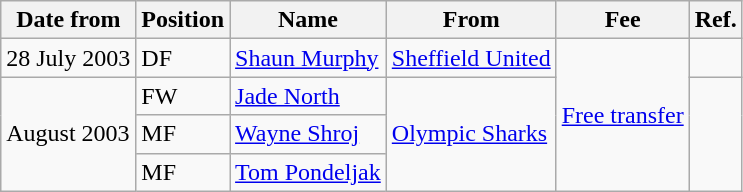<table class="wikitable">
<tr>
<th>Date from</th>
<th>Position</th>
<th>Name</th>
<th>From</th>
<th>Fee</th>
<th>Ref.</th>
</tr>
<tr>
<td>28 July 2003</td>
<td>DF</td>
<td> <a href='#'>Shaun Murphy</a></td>
<td><a href='#'>Sheffield United</a></td>
<td rowspan="5"><a href='#'>Free transfer</a></td>
<td></td>
</tr>
<tr>
<td rowspan="3">August 2003</td>
<td>FW</td>
<td> <a href='#'>Jade North</a></td>
<td rowspan="3"><a href='#'>Olympic Sharks</a></td>
<td rowspan="3"></td>
</tr>
<tr>
<td>MF</td>
<td> <a href='#'>Wayne Shroj</a></td>
</tr>
<tr>
<td>MF</td>
<td> <a href='#'>Tom Pondeljak</a></td>
</tr>
</table>
